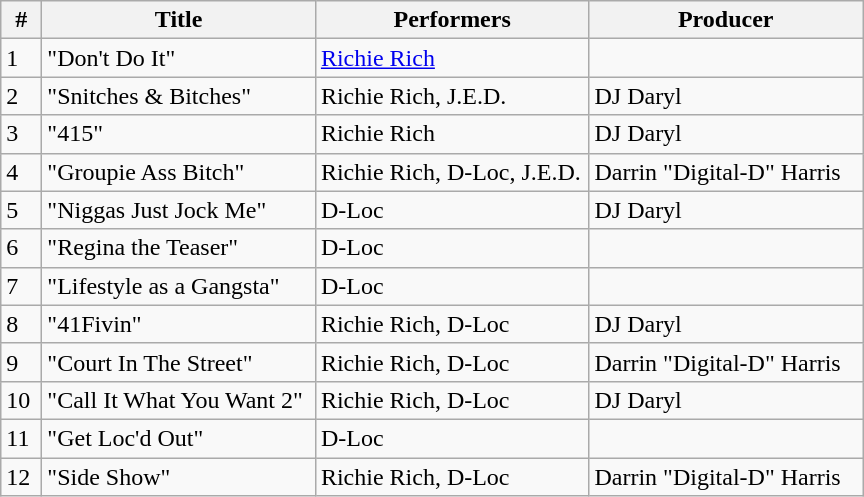<table class="wikitable">
<tr>
<th width="20">#</th>
<th width="175">Title</th>
<th width="175">Performers</th>
<th width="175">Producer</th>
</tr>
<tr>
<td>1</td>
<td>"Don't Do It"</td>
<td><a href='#'>Richie Rich</a></td>
<td></td>
</tr>
<tr>
<td>2</td>
<td>"Snitches & Bitches"</td>
<td>Richie Rich, J.E.D.</td>
<td>DJ Daryl</td>
</tr>
<tr>
<td>3</td>
<td>"415"</td>
<td>Richie Rich</td>
<td>DJ Daryl</td>
</tr>
<tr>
<td>4</td>
<td>"Groupie Ass Bitch"</td>
<td>Richie Rich, D-Loc, J.E.D.</td>
<td>Darrin "Digital-D" Harris</td>
</tr>
<tr>
<td>5</td>
<td>"Niggas Just Jock Me"</td>
<td>D-Loc</td>
<td>DJ Daryl</td>
</tr>
<tr>
<td>6</td>
<td>"Regina the Teaser"</td>
<td>D-Loc</td>
<td></td>
</tr>
<tr>
<td>7</td>
<td>"Lifestyle as a Gangsta"</td>
<td>D-Loc</td>
<td></td>
</tr>
<tr>
<td>8</td>
<td>"41Fivin"</td>
<td>Richie Rich, D-Loc</td>
<td>DJ Daryl</td>
</tr>
<tr>
<td>9</td>
<td>"Court In The Street"</td>
<td>Richie Rich, D-Loc</td>
<td>Darrin "Digital-D" Harris</td>
</tr>
<tr>
<td>10</td>
<td>"Call It What You Want 2"</td>
<td>Richie Rich, D-Loc</td>
<td>DJ Daryl</td>
</tr>
<tr>
<td>11</td>
<td>"Get Loc'd Out"</td>
<td>D-Loc</td>
<td></td>
</tr>
<tr>
<td>12</td>
<td>"Side Show"</td>
<td>Richie Rich, D-Loc</td>
<td>Darrin "Digital-D" Harris</td>
</tr>
</table>
